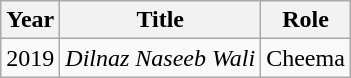<table class="wikitable sortable plainrowheaders">
<tr style="text-align:center;">
<th scope="col">Year</th>
<th scope="col">Title</th>
<th scope="col">Role</th>
</tr>
<tr>
<td>2019</td>
<td><em>Dilnaz Naseeb Wali</em></td>
<td>Cheema</td>
</tr>
</table>
